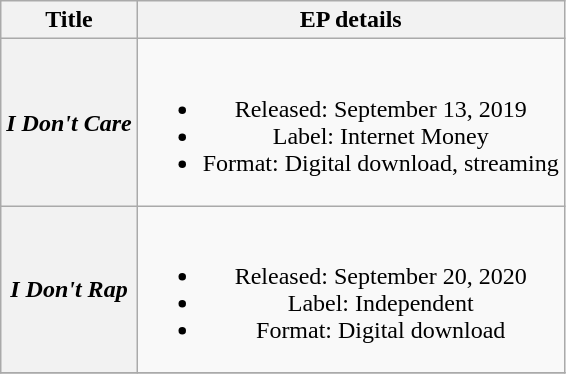<table class="wikitable plainrowheaders" style="text-align:center;">
<tr>
<th>Title</th>
<th>EP details</th>
</tr>
<tr>
<th scope="row"><em>I Don't Care</em></th>
<td><br><ul><li>Released: September 13, 2019</li><li>Label: Internet Money</li><li>Format: Digital download, streaming</li></ul></td>
</tr>
<tr>
<th scope="row"><em>I Don't Rap</em></th>
<td><br><ul><li>Released: September 20, 2020</li><li>Label: Independent</li><li>Format: Digital download</li></ul></td>
</tr>
<tr>
</tr>
</table>
